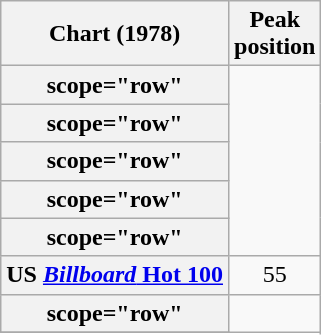<table class="wikitable sortable plainrowheaders">
<tr>
<th>Chart (1978)</th>
<th>Peak<br>position</th>
</tr>
<tr>
<th>scope="row" </th>
</tr>
<tr>
<th>scope="row" </th>
</tr>
<tr>
<th>scope="row" </th>
</tr>
<tr>
<th>scope="row" </th>
</tr>
<tr>
<th>scope="row" </th>
</tr>
<tr>
<th scope="row">US <a href='#'><em>Billboard</em> Hot 100</a></th>
<td style="text-align:center;">55</td>
</tr>
<tr>
<th>scope="row" </th>
</tr>
<tr>
</tr>
</table>
